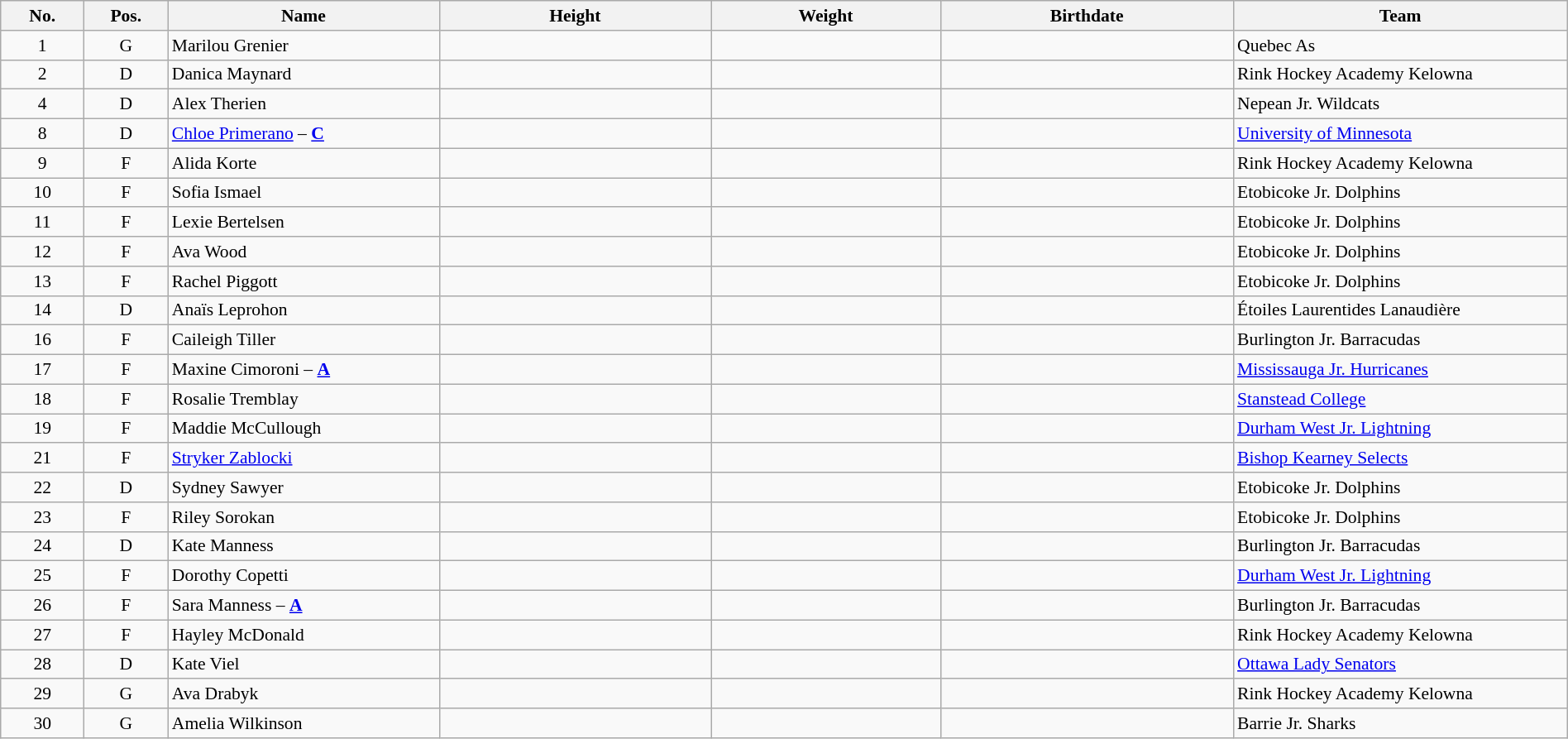<table width="100%" class="wikitable sortable" style="font-size: 90%; text-align: center;">
<tr>
<th style="width:  4%;">No.</th>
<th style="width:  4%;">Pos.</th>
<th style="width: 13%;">Name</th>
<th style="width: 13%;">Height</th>
<th style="width: 11%;">Weight</th>
<th style="width: 14%;">Birthdate</th>
<th style="width: 16%;">Team</th>
</tr>
<tr>
<td>1</td>
<td>G</td>
<td align=left>Marilou Grenier</td>
<td></td>
<td></td>
<td></td>
<td style="text-align:left;"> Quebec As</td>
</tr>
<tr>
<td>2</td>
<td>D</td>
<td align=left>Danica Maynard</td>
<td></td>
<td></td>
<td></td>
<td align=left> Rink Hockey Academy Kelowna</td>
</tr>
<tr>
<td>4</td>
<td>D</td>
<td align=left>Alex Therien</td>
<td></td>
<td></td>
<td></td>
<td align=left> Nepean Jr. Wildcats</td>
</tr>
<tr>
<td>8</td>
<td>D</td>
<td align=left><a href='#'>Chloe Primerano</a> – <strong><a href='#'>C</a></strong></td>
<td></td>
<td></td>
<td></td>
<td align=left> <a href='#'>University of Minnesota</a></td>
</tr>
<tr>
<td>9</td>
<td>F</td>
<td align=left>Alida Korte</td>
<td></td>
<td></td>
<td></td>
<td align=left> Rink Hockey Academy Kelowna</td>
</tr>
<tr>
<td>10</td>
<td>F</td>
<td align=left>Sofia Ismael</td>
<td></td>
<td></td>
<td></td>
<td align=left> Etobicoke Jr. Dolphins</td>
</tr>
<tr>
<td>11</td>
<td>F</td>
<td align=left>Lexie Bertelsen</td>
<td></td>
<td></td>
<td></td>
<td align=left> Etobicoke Jr. Dolphins</td>
</tr>
<tr>
<td>12</td>
<td>F</td>
<td align=left>Ava Wood</td>
<td></td>
<td></td>
<td></td>
<td align=left> Etobicoke Jr. Dolphins</td>
</tr>
<tr>
<td>13</td>
<td>F</td>
<td align=left>Rachel Piggott</td>
<td></td>
<td></td>
<td></td>
<td align=left> Etobicoke Jr. Dolphins</td>
</tr>
<tr>
<td>14</td>
<td>D</td>
<td align=left>Anaïs Leprohon</td>
<td></td>
<td></td>
<td></td>
<td align=left> Étoiles Laurentides Lanaudière</td>
</tr>
<tr>
<td>16</td>
<td>F</td>
<td align=left>Caileigh Tiller</td>
<td></td>
<td></td>
<td></td>
<td align=left> Burlington Jr. Barracudas</td>
</tr>
<tr>
<td>17</td>
<td>F</td>
<td align=left>Maxine Cimoroni – <strong><a href='#'>A</a></strong></td>
<td></td>
<td></td>
<td></td>
<td align=left> <a href='#'>Mississauga Jr. Hurricanes</a></td>
</tr>
<tr>
<td>18</td>
<td>F</td>
<td align=left>Rosalie Tremblay</td>
<td></td>
<td></td>
<td></td>
<td align=left> <a href='#'>Stanstead College</a></td>
</tr>
<tr>
<td>19</td>
<td>F</td>
<td align=left>Maddie McCullough</td>
<td></td>
<td></td>
<td></td>
<td align=left> <a href='#'>Durham West Jr. Lightning</a></td>
</tr>
<tr>
<td>21</td>
<td>F</td>
<td align=left><a href='#'>Stryker Zablocki</a></td>
<td></td>
<td></td>
<td></td>
<td align=left> <a href='#'>Bishop Kearney Selects</a></td>
</tr>
<tr>
<td>22</td>
<td>D</td>
<td align=left>Sydney Sawyer</td>
<td></td>
<td></td>
<td></td>
<td align=left> Etobicoke Jr. Dolphins</td>
</tr>
<tr>
<td>23</td>
<td>F</td>
<td align=left>Riley Sorokan</td>
<td></td>
<td></td>
<td></td>
<td align=left> Etobicoke Jr. Dolphins</td>
</tr>
<tr>
<td>24</td>
<td>D</td>
<td align=left>Kate Manness</td>
<td></td>
<td></td>
<td></td>
<td align=left> Burlington Jr. Barracudas</td>
</tr>
<tr>
<td>25</td>
<td>F</td>
<td align=left>Dorothy Copetti</td>
<td></td>
<td></td>
<td></td>
<td align=left> <a href='#'>Durham West Jr. Lightning</a></td>
</tr>
<tr>
<td>26</td>
<td>F</td>
<td align=left>Sara Manness – <strong><a href='#'>A</a></strong></td>
<td></td>
<td></td>
<td></td>
<td align=left> Burlington Jr. Barracudas</td>
</tr>
<tr>
<td>27</td>
<td>F</td>
<td align=left>Hayley McDonald</td>
<td></td>
<td></td>
<td></td>
<td align=left> Rink Hockey Academy Kelowna</td>
</tr>
<tr>
<td>28</td>
<td>D</td>
<td align=left>Kate Viel</td>
<td></td>
<td></td>
<td></td>
<td align=left> <a href='#'>Ottawa Lady Senators</a></td>
</tr>
<tr>
<td>29</td>
<td>G</td>
<td align=left>Ava Drabyk</td>
<td></td>
<td></td>
<td></td>
<td align=left> Rink Hockey Academy Kelowna</td>
</tr>
<tr>
<td>30</td>
<td>G</td>
<td align=left>Amelia Wilkinson</td>
<td></td>
<td></td>
<td></td>
<td style="text-align:left;"> Barrie Jr. Sharks</td>
</tr>
</table>
